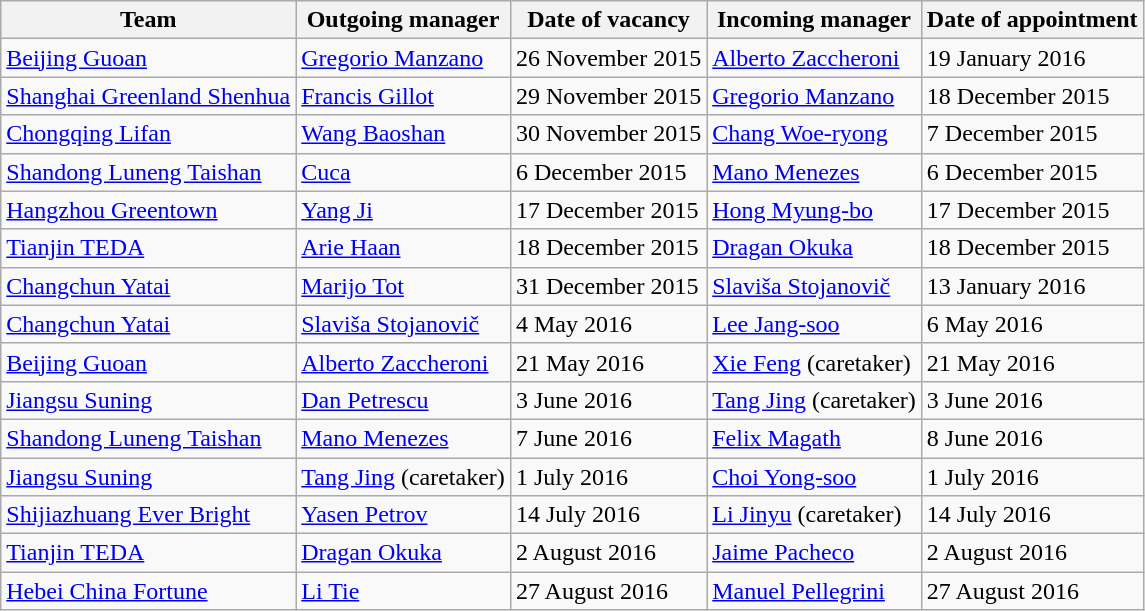<table class="wikitable">
<tr>
<th>Team</th>
<th>Outgoing manager</th>
<th>Date of vacancy</th>
<th>Incoming manager</th>
<th>Date of appointment</th>
</tr>
<tr>
<td><a href='#'>Beijing Guoan</a></td>
<td> <a href='#'>Gregorio Manzano</a></td>
<td>26 November 2015</td>
<td> <a href='#'>Alberto Zaccheroni</a></td>
<td>19 January 2016</td>
</tr>
<tr>
<td><a href='#'>Shanghai Greenland Shenhua</a></td>
<td> <a href='#'>Francis Gillot</a></td>
<td>29 November 2015</td>
<td> <a href='#'>Gregorio Manzano</a></td>
<td>18 December 2015</td>
</tr>
<tr>
<td><a href='#'>Chongqing Lifan</a></td>
<td> <a href='#'>Wang Baoshan</a></td>
<td>30 November 2015</td>
<td> <a href='#'>Chang Woe-ryong</a></td>
<td>7 December 2015</td>
</tr>
<tr>
<td><a href='#'>Shandong Luneng Taishan</a></td>
<td> <a href='#'>Cuca</a></td>
<td>6 December 2015</td>
<td> <a href='#'>Mano Menezes</a></td>
<td>6 December 2015</td>
</tr>
<tr>
<td><a href='#'>Hangzhou Greentown</a></td>
<td> <a href='#'>Yang Ji</a></td>
<td>17 December 2015</td>
<td> <a href='#'>Hong Myung-bo</a></td>
<td>17 December 2015</td>
</tr>
<tr>
<td><a href='#'>Tianjin TEDA</a></td>
<td> <a href='#'>Arie Haan</a></td>
<td>18 December 2015</td>
<td> <a href='#'>Dragan Okuka</a></td>
<td>18 December 2015</td>
</tr>
<tr>
<td><a href='#'>Changchun Yatai</a></td>
<td> <a href='#'>Marijo Tot</a></td>
<td>31 December 2015</td>
<td> <a href='#'>Slaviša Stojanovič</a></td>
<td>13 January 2016</td>
</tr>
<tr>
<td><a href='#'>Changchun Yatai</a></td>
<td> <a href='#'>Slaviša Stojanovič</a></td>
<td>4 May 2016</td>
<td> <a href='#'>Lee Jang-soo</a></td>
<td>6 May 2016</td>
</tr>
<tr>
<td><a href='#'>Beijing Guoan</a></td>
<td> <a href='#'>Alberto Zaccheroni</a></td>
<td>21 May 2016</td>
<td> <a href='#'>Xie Feng</a>  (caretaker)</td>
<td>21 May 2016</td>
</tr>
<tr>
<td><a href='#'>Jiangsu Suning</a></td>
<td> <a href='#'>Dan Petrescu</a></td>
<td>3 June 2016</td>
<td> <a href='#'>Tang Jing</a> (caretaker)</td>
<td>3 June 2016</td>
</tr>
<tr>
<td><a href='#'>Shandong Luneng Taishan</a></td>
<td> <a href='#'>Mano Menezes</a></td>
<td>7 June 2016</td>
<td> <a href='#'>Felix Magath</a></td>
<td>8 June 2016</td>
</tr>
<tr>
<td><a href='#'>Jiangsu Suning</a></td>
<td> <a href='#'>Tang Jing</a> (caretaker)</td>
<td>1 July 2016</td>
<td> <a href='#'>Choi Yong-soo</a></td>
<td>1 July 2016</td>
</tr>
<tr>
<td><a href='#'>Shijiazhuang Ever Bright</a></td>
<td> <a href='#'>Yasen Petrov</a></td>
<td>14 July 2016</td>
<td> <a href='#'>Li Jinyu</a> (caretaker)</td>
<td>14 July 2016</td>
</tr>
<tr>
<td><a href='#'>Tianjin TEDA</a></td>
<td> <a href='#'>Dragan Okuka</a></td>
<td>2 August 2016</td>
<td> <a href='#'>Jaime Pacheco</a></td>
<td>2 August 2016</td>
</tr>
<tr>
<td><a href='#'>Hebei China Fortune</a></td>
<td> <a href='#'>Li Tie</a></td>
<td>27 August 2016</td>
<td> <a href='#'>Manuel Pellegrini</a></td>
<td>27 August 2016</td>
</tr>
</table>
